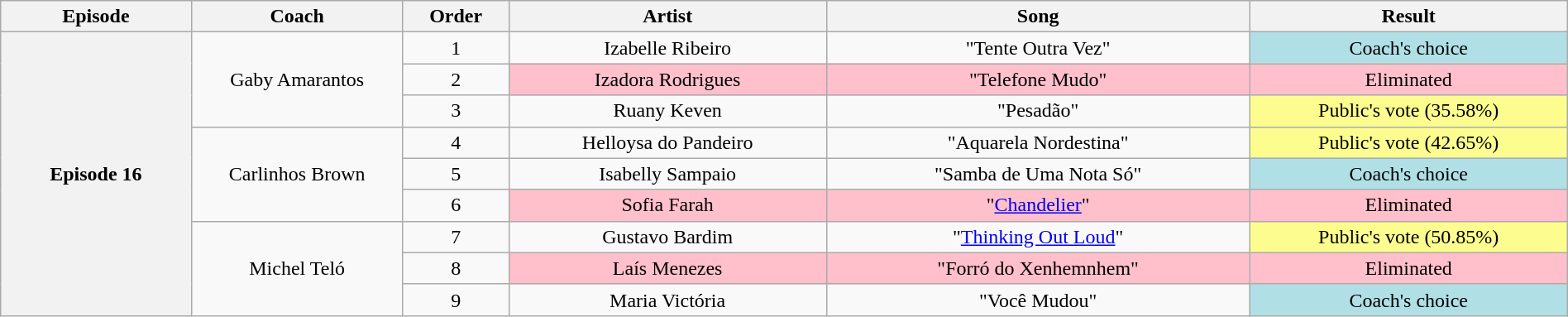<table class="wikitable" style="text-align:center; width:100%;">
<tr>
<th scope="col" width="09%">Episode</th>
<th scope="col" width="10%">Coach</th>
<th scope="col" width="05%">Order</th>
<th scope="col" width="15%">Artist</th>
<th scope="col" width="20%">Song</th>
<th scope="col" width="15%">Result</th>
</tr>
<tr>
<th scope="col" rowspan=12>Episode 16<br></th>
<td rowspan="3">Gaby Amarantos</td>
<td>1</td>
<td>Izabelle Ribeiro</td>
<td>"Tente Outra Vez"</td>
<td bgcolor=B0E0E6>Coach's choice</td>
</tr>
<tr>
<td>2</td>
<td bgcolor=FFC0CB>Izadora Rodrigues</td>
<td bgcolor=FFC0CB>"Telefone Mudo"</td>
<td bgcolor=FFC0CB>Eliminated</td>
</tr>
<tr>
<td>3</td>
<td>Ruany Keven</td>
<td>"Pesadão"</td>
<td bgcolor=FDFC8F>Public's vote (35.58%)</td>
</tr>
<tr>
<td rowspan="3">Carlinhos Brown</td>
<td>4</td>
<td>Helloysa do Pandeiro</td>
<td>"Aquarela Nordestina"</td>
<td bgcolor=FDFC8F>Public's vote (42.65%)</td>
</tr>
<tr>
<td>5</td>
<td>Isabelly Sampaio</td>
<td>"Samba de Uma Nota Só"</td>
<td bgcolor=B0E0E6>Coach's choice</td>
</tr>
<tr>
<td>6</td>
<td bgcolor=FFC0CB>Sofia Farah</td>
<td bgcolor=FFC0CB>"<a href='#'>Chandelier</a>"</td>
<td bgcolor=FFC0CB>Eliminated</td>
</tr>
<tr>
<td rowspan="3">Michel Teló</td>
<td>7</td>
<td>Gustavo Bardim</td>
<td>"<a href='#'>Thinking Out Loud</a>"</td>
<td bgcolor=FDFC8F>Public's vote (50.85%)</td>
</tr>
<tr>
<td>8</td>
<td bgcolor=FFC0CB>Laís Menezes</td>
<td bgcolor=FFC0CB>"Forró do Xenhemnhem"</td>
<td bgcolor=FFC0CB>Eliminated</td>
</tr>
<tr>
<td>9</td>
<td>Maria Victória</td>
<td>"Você Mudou"</td>
<td bgcolor=B0E0E6>Coach's choice</td>
</tr>
</table>
